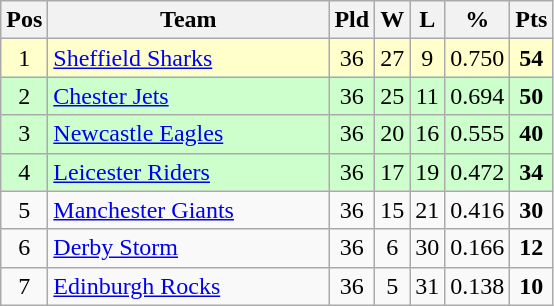<table class="wikitable" style="text-align: center;">
<tr>
<th>Pos</th>
<th scope="col" style="width: 180px;">Team</th>
<th>Pld</th>
<th>W</th>
<th>L</th>
<th>%</th>
<th>Pts</th>
</tr>
<tr style="background: #ffffcc;">
<td>1</td>
<td style="text-align:left;"><a href='#'>Sheffield Sharks</a></td>
<td>36</td>
<td>27</td>
<td>9</td>
<td>0.750</td>
<td><strong>54</strong></td>
</tr>
<tr style="background: #ccffcc;">
<td>2</td>
<td style="text-align:left;"><a href='#'>Chester Jets</a></td>
<td>36</td>
<td>25</td>
<td>11</td>
<td>0.694</td>
<td><strong>50</strong></td>
</tr>
<tr style="background: #ccffcc;">
<td>3</td>
<td style="text-align:left;"><a href='#'>Newcastle Eagles</a></td>
<td>36</td>
<td>20</td>
<td>16</td>
<td>0.555</td>
<td><strong>40</strong></td>
</tr>
<tr style="background: #ccffcc;">
<td>4</td>
<td style="text-align:left;"><a href='#'>Leicester Riders</a></td>
<td>36</td>
<td>17</td>
<td>19</td>
<td>0.472</td>
<td><strong>34</strong></td>
</tr>
<tr style="background: ;">
<td>5</td>
<td style="text-align:left;"><a href='#'>Manchester Giants</a></td>
<td>36</td>
<td>15</td>
<td>21</td>
<td>0.416</td>
<td><strong>30</strong></td>
</tr>
<tr style="background: ;">
<td>6</td>
<td style="text-align:left;"><a href='#'>Derby Storm</a></td>
<td>36</td>
<td>6</td>
<td>30</td>
<td>0.166</td>
<td><strong>12</strong></td>
</tr>
<tr style="background: ;">
<td>7</td>
<td style="text-align:left;"><a href='#'>Edinburgh Rocks</a></td>
<td>36</td>
<td>5</td>
<td>31</td>
<td>0.138</td>
<td><strong>10</strong></td>
</tr>
</table>
